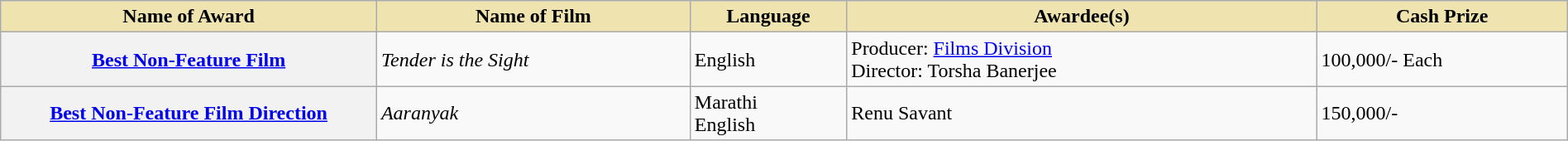<table class="wikitable plainrowheaders" style="width:100%;">
<tr>
<th style="background-color:#EFE4B0;width:24%;">Name of Award</th>
<th style="background-color:#EFE4B0;width:20%;">Name of Film</th>
<th style="background-color:#EFE4B0;width:10%;">Language</th>
<th style="background-color:#EFE4B0;width:30%;">Awardee(s)</th>
<th style="background-color:#EFE4B0;width:16%;">Cash Prize</th>
</tr>
<tr>
<th scope="row"><a href='#'>Best Non-Feature Film</a></th>
<td><em>Tender is the Sight</em></td>
<td>English</td>
<td>Producer: <a href='#'>Films Division</a><br>Director: Torsha Banerjee</td>
<td> 100,000/- Each</td>
</tr>
<tr>
<th scope="row"><a href='#'>Best Non-Feature Film Direction</a></th>
<td><em>Aaranyak</em></td>
<td>Marathi<br>English</td>
<td>Renu Savant</td>
<td> 150,000/-</td>
</tr>
</table>
